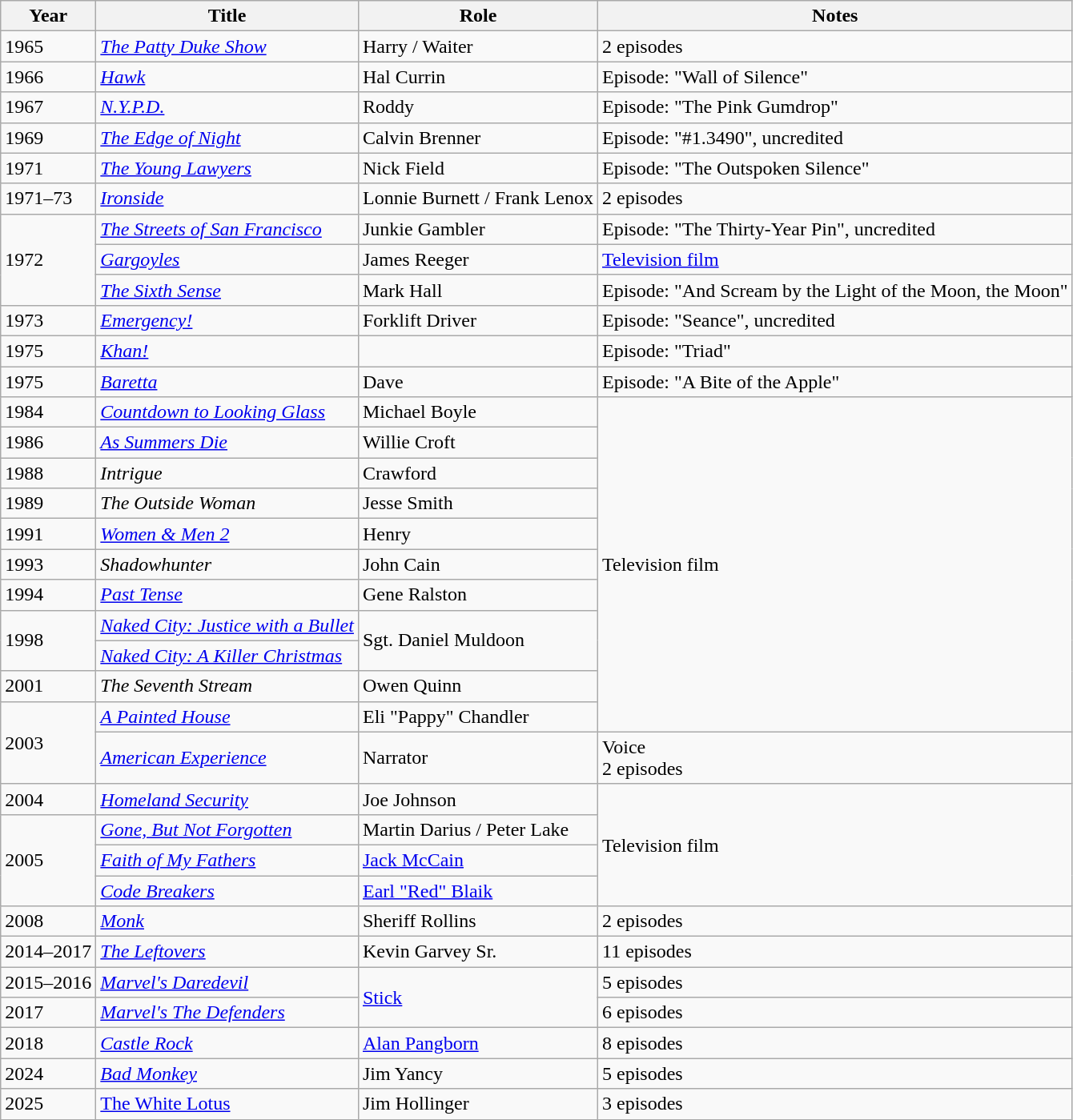<table class="wikitable sortable">
<tr>
<th>Year</th>
<th>Title</th>
<th>Role</th>
<th class="unsortable">Notes</th>
</tr>
<tr>
<td>1965</td>
<td><em><a href='#'>The Patty Duke Show</a></em></td>
<td>Harry / Waiter</td>
<td>2 episodes</td>
</tr>
<tr>
<td>1966</td>
<td><em><a href='#'>Hawk</a></em></td>
<td>Hal Currin</td>
<td>Episode: "Wall of Silence"</td>
</tr>
<tr>
<td>1967</td>
<td><em><a href='#'>N.Y.P.D.</a></em></td>
<td>Roddy</td>
<td>Episode: "The Pink Gumdrop"</td>
</tr>
<tr>
<td>1969</td>
<td><em><a href='#'>The Edge of Night</a></em></td>
<td>Calvin Brenner</td>
<td>Episode: "#1.3490", uncredited</td>
</tr>
<tr>
<td>1971</td>
<td><em><a href='#'>The Young Lawyers</a></em></td>
<td>Nick Field</td>
<td>Episode: "The Outspoken Silence"</td>
</tr>
<tr>
<td>1971–73</td>
<td><em><a href='#'>Ironside</a></em></td>
<td>Lonnie Burnett / Frank Lenox</td>
<td>2 episodes</td>
</tr>
<tr>
<td rowspan=3>1972</td>
<td><em><a href='#'>The Streets of San Francisco</a></em></td>
<td>Junkie Gambler</td>
<td>Episode: "The Thirty-Year Pin", uncredited</td>
</tr>
<tr>
<td><em><a href='#'>Gargoyles</a></em></td>
<td>James Reeger</td>
<td><a href='#'>Television film</a></td>
</tr>
<tr>
<td><em><a href='#'>The Sixth Sense</a></em></td>
<td>Mark Hall</td>
<td>Episode: "And Scream by the Light of the Moon, the Moon"</td>
</tr>
<tr>
<td>1973</td>
<td><em><a href='#'>Emergency!</a></em></td>
<td>Forklift Driver</td>
<td>Episode: "Seance", uncredited</td>
</tr>
<tr>
<td>1975</td>
<td><em><a href='#'>Khan!</a></em></td>
<td></td>
<td>Episode: "Triad"</td>
</tr>
<tr>
<td>1975</td>
<td><em><a href='#'>Baretta</a></em></td>
<td>Dave</td>
<td>Episode: "A Bite of the Apple"</td>
</tr>
<tr>
<td>1984</td>
<td><em><a href='#'>Countdown to Looking Glass</a></em></td>
<td>Michael Boyle</td>
<td rowspan=11>Television film</td>
</tr>
<tr>
<td>1986</td>
<td><em><a href='#'>As Summers Die</a></em></td>
<td>Willie Croft</td>
</tr>
<tr>
<td>1988</td>
<td><em>Intrigue</em></td>
<td>Crawford</td>
</tr>
<tr>
<td>1989</td>
<td><em>The Outside Woman</em></td>
<td>Jesse Smith</td>
</tr>
<tr>
<td>1991</td>
<td><em><a href='#'>Women & Men 2</a></em></td>
<td>Henry</td>
</tr>
<tr>
<td>1993</td>
<td><em>Shadowhunter</em></td>
<td>John Cain</td>
</tr>
<tr>
<td>1994</td>
<td><em><a href='#'>Past Tense</a></em></td>
<td>Gene Ralston</td>
</tr>
<tr>
<td rowspan=2>1998</td>
<td><em><a href='#'>Naked City: Justice with a Bullet</a></em></td>
<td rowspan=2>Sgt. Daniel Muldoon</td>
</tr>
<tr>
<td><em><a href='#'>Naked City: A Killer Christmas</a></em></td>
</tr>
<tr>
<td>2001</td>
<td><em>The Seventh Stream</em></td>
<td>Owen Quinn</td>
</tr>
<tr>
<td rowspan=2>2003</td>
<td><em><a href='#'>A Painted House</a></em></td>
<td>Eli "Pappy" Chandler</td>
</tr>
<tr>
<td><em><a href='#'>American Experience</a></em></td>
<td>Narrator</td>
<td>Voice<br>2 episodes</td>
</tr>
<tr>
<td>2004</td>
<td><em><a href='#'>Homeland Security</a></em></td>
<td>Joe Johnson</td>
<td rowspan=4>Television film</td>
</tr>
<tr>
<td rowspan=3>2005</td>
<td><em><a href='#'>Gone, But Not Forgotten</a></em></td>
<td>Martin Darius / Peter Lake</td>
</tr>
<tr>
<td><em><a href='#'>Faith of My Fathers</a></em></td>
<td><a href='#'>Jack McCain</a></td>
</tr>
<tr>
<td><em><a href='#'>Code Breakers</a></em></td>
<td><a href='#'>Earl "Red" Blaik</a></td>
</tr>
<tr>
<td>2008</td>
<td><em><a href='#'>Monk</a></em></td>
<td>Sheriff Rollins</td>
<td>2 episodes</td>
</tr>
<tr>
<td>2014–2017</td>
<td><em><a href='#'>The Leftovers</a></em></td>
<td>Kevin Garvey Sr.</td>
<td>11 episodes</td>
</tr>
<tr>
<td>2015–2016</td>
<td><em><a href='#'>Marvel's Daredevil</a></em></td>
<td rowspan=2><a href='#'>Stick</a></td>
<td>5 episodes</td>
</tr>
<tr>
<td>2017</td>
<td><em><a href='#'>Marvel's The Defenders</a></em></td>
<td>6 episodes</td>
</tr>
<tr>
<td>2018</td>
<td><em><a href='#'>Castle Rock</a></em></td>
<td><a href='#'>Alan Pangborn</a></td>
<td>8 episodes</td>
</tr>
<tr>
<td>2024</td>
<td><em><a href='#'>Bad Monkey</a></td>
<td>Jim Yancy</td>
<td>5 episodes</td>
</tr>
<tr>
<td>2025</td>
<td></em><a href='#'>The White Lotus</a><em></td>
<td>Jim Hollinger</td>
<td>3 episodes</td>
</tr>
</table>
